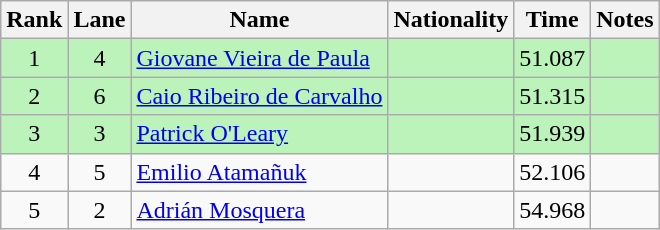<table class="wikitable" style="text-align:center;">
<tr>
<th>Rank</th>
<th>Lane</th>
<th>Name</th>
<th>Nationality</th>
<th>Time</th>
<th>Notes</th>
</tr>
<tr bgcolor=bbf3bb>
<td>1</td>
<td>4</td>
<td align=left><a href='#'>Giovane Vieira de Paula</a></td>
<td align=left></td>
<td>51.087</td>
<td></td>
</tr>
<tr bgcolor=bbf3bb>
<td>2</td>
<td>6</td>
<td align=left><a href='#'>Caio Ribeiro de Carvalho</a></td>
<td align=left></td>
<td>51.315</td>
<td></td>
</tr>
<tr bgcolor=bbf3bb>
<td>3</td>
<td>3</td>
<td align=left><a href='#'>Patrick O'Leary</a></td>
<td align=left></td>
<td>51.939</td>
<td></td>
</tr>
<tr>
<td>4</td>
<td>5</td>
<td align=left><a href='#'>Emilio Atamañuk</a></td>
<td align=left></td>
<td>52.106</td>
<td></td>
</tr>
<tr>
<td>5</td>
<td>2</td>
<td align=left><a href='#'>Adrián Mosquera</a></td>
<td align=left></td>
<td>54.968</td>
<td></td>
</tr>
</table>
